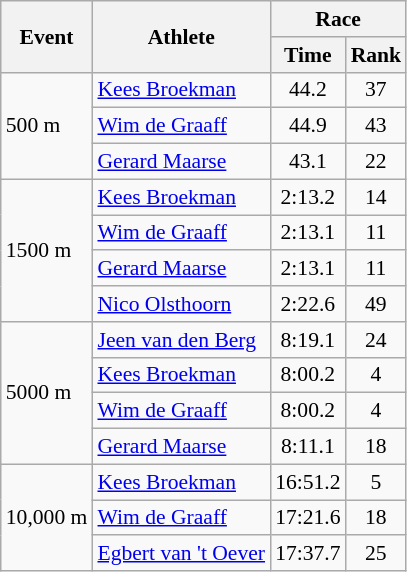<table class="wikitable" border="1" style="font-size:90%">
<tr>
<th rowspan=2>Event</th>
<th rowspan=2>Athlete</th>
<th colspan=2>Race</th>
</tr>
<tr>
<th>Time</th>
<th>Rank</th>
</tr>
<tr>
<td rowspan=3>500 m</td>
<td><a href='#'>Kees Broekman</a></td>
<td align=center>44.2</td>
<td align=center>37</td>
</tr>
<tr>
<td><a href='#'>Wim de Graaff</a></td>
<td align=center>44.9</td>
<td align=center>43</td>
</tr>
<tr>
<td><a href='#'>Gerard Maarse</a></td>
<td align=center>43.1</td>
<td align=center>22</td>
</tr>
<tr>
<td rowspan=4>1500 m</td>
<td><a href='#'>Kees Broekman</a></td>
<td align=center>2:13.2</td>
<td align=center>14</td>
</tr>
<tr>
<td><a href='#'>Wim de Graaff</a></td>
<td align=center>2:13.1</td>
<td align=center>11</td>
</tr>
<tr>
<td><a href='#'>Gerard Maarse</a></td>
<td align=center>2:13.1</td>
<td align=center>11</td>
</tr>
<tr>
<td><a href='#'>Nico Olsthoorn</a></td>
<td align=center>2:22.6</td>
<td align=center>49</td>
</tr>
<tr>
<td rowspan=4>5000 m</td>
<td><a href='#'>Jeen van den Berg</a></td>
<td align=center>8:19.1</td>
<td align=center>24</td>
</tr>
<tr>
<td><a href='#'>Kees Broekman</a></td>
<td align=center>8:00.2</td>
<td align=center>4</td>
</tr>
<tr>
<td><a href='#'>Wim de Graaff</a></td>
<td align=center>8:00.2</td>
<td align=center>4</td>
</tr>
<tr>
<td><a href='#'>Gerard Maarse</a></td>
<td align=center>8:11.1</td>
<td align=center>18</td>
</tr>
<tr>
<td rowspan=3>10,000 m</td>
<td><a href='#'>Kees Broekman</a></td>
<td align=center>16:51.2</td>
<td align=center>5</td>
</tr>
<tr>
<td><a href='#'>Wim de Graaff</a></td>
<td align=center>17:21.6</td>
<td align=center>18</td>
</tr>
<tr>
<td><a href='#'>Egbert van 't Oever</a></td>
<td align=center>17:37.7</td>
<td align=center>25</td>
</tr>
</table>
